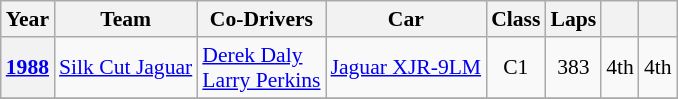<table class="wikitable" style="text-align:center; font-size:90%">
<tr>
<th>Year</th>
<th>Team</th>
<th>Co-Drivers</th>
<th>Car</th>
<th>Class</th>
<th>Laps</th>
<th></th>
<th></th>
</tr>
<tr>
<th><a href='#'>1988</a></th>
<td align="left" nowrap> <a href='#'>Silk Cut Jaguar</a></td>
<td align="left" nowrap> <a href='#'>Derek Daly</a><br> <a href='#'>Larry Perkins</a></td>
<td align="left" nowrap><a href='#'>Jaguar XJR-9LM</a></td>
<td>C1</td>
<td>383</td>
<td>4th</td>
<td>4th</td>
</tr>
<tr>
</tr>
</table>
